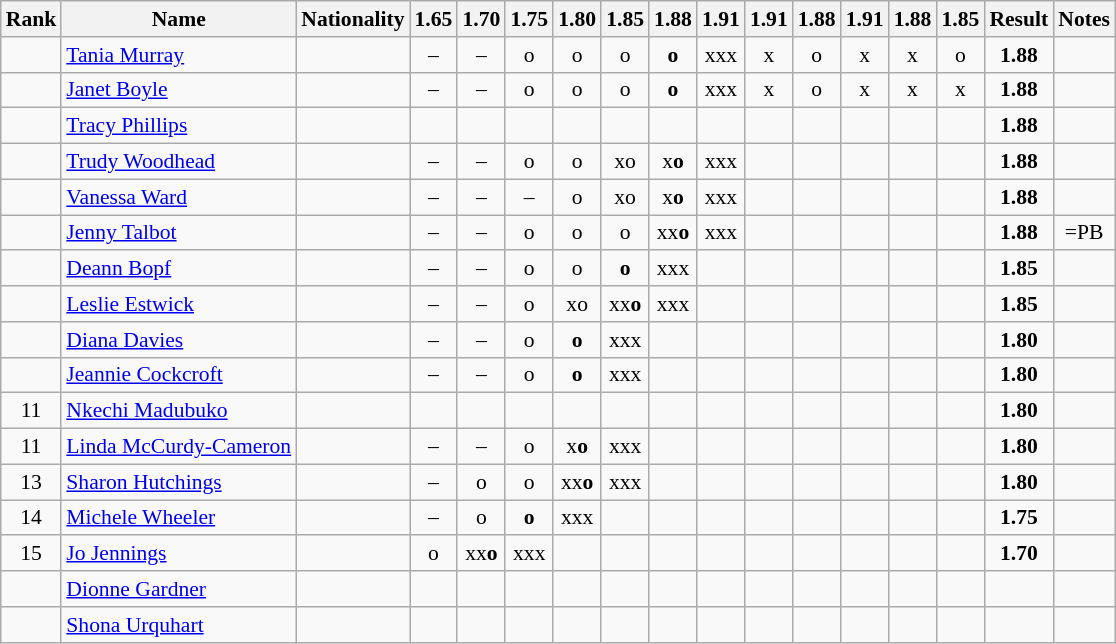<table class="wikitable sortable" style=" text-align:center;font-size:90%">
<tr>
<th>Rank</th>
<th>Name</th>
<th>Nationality</th>
<th>1.65</th>
<th>1.70</th>
<th>1.75</th>
<th>1.80</th>
<th>1.85</th>
<th>1.88</th>
<th>1.91</th>
<th>1.91</th>
<th>1.88</th>
<th>1.91</th>
<th>1.88</th>
<th>1.85</th>
<th>Result</th>
<th>Notes</th>
</tr>
<tr>
<td></td>
<td align=left><a href='#'>Tania Murray</a></td>
<td align=left></td>
<td>–</td>
<td>–</td>
<td>o</td>
<td>o</td>
<td>o</td>
<td><strong>o</strong></td>
<td>xxx</td>
<td>x</td>
<td>o</td>
<td>x</td>
<td>x</td>
<td>o</td>
<td><strong>1.88</strong></td>
<td></td>
</tr>
<tr>
<td></td>
<td align=left><a href='#'>Janet Boyle</a></td>
<td align=left></td>
<td>–</td>
<td>–</td>
<td>o</td>
<td>o</td>
<td>o</td>
<td><strong>o</strong></td>
<td>xxx</td>
<td>x</td>
<td>o</td>
<td>x</td>
<td>x</td>
<td>x</td>
<td><strong>1.88</strong></td>
<td></td>
</tr>
<tr>
<td></td>
<td align=left><a href='#'>Tracy Phillips</a></td>
<td align=left></td>
<td></td>
<td></td>
<td></td>
<td></td>
<td></td>
<td></td>
<td></td>
<td></td>
<td></td>
<td></td>
<td></td>
<td></td>
<td><strong>1.88</strong></td>
<td></td>
</tr>
<tr>
<td></td>
<td align=left><a href='#'>Trudy Woodhead</a></td>
<td align=left></td>
<td>–</td>
<td>–</td>
<td>o</td>
<td>o</td>
<td>xo</td>
<td>x<strong>o</strong></td>
<td>xxx</td>
<td></td>
<td></td>
<td></td>
<td></td>
<td></td>
<td><strong>1.88</strong></td>
<td></td>
</tr>
<tr>
<td></td>
<td align=left><a href='#'>Vanessa Ward</a></td>
<td align=left></td>
<td>–</td>
<td>–</td>
<td>–</td>
<td>o</td>
<td>xo</td>
<td>x<strong>o</strong></td>
<td>xxx</td>
<td></td>
<td></td>
<td></td>
<td></td>
<td></td>
<td><strong>1.88</strong></td>
<td></td>
</tr>
<tr>
<td></td>
<td align=left><a href='#'>Jenny Talbot</a></td>
<td align=left></td>
<td>–</td>
<td>–</td>
<td>o</td>
<td>o</td>
<td>o</td>
<td>xx<strong>o</strong></td>
<td>xxx</td>
<td></td>
<td></td>
<td></td>
<td></td>
<td></td>
<td><strong>1.88</strong></td>
<td>=PB</td>
</tr>
<tr>
<td></td>
<td align=left><a href='#'>Deann Bopf</a></td>
<td align=left></td>
<td>–</td>
<td>–</td>
<td>o</td>
<td>o</td>
<td><strong>o</strong></td>
<td>xxx</td>
<td></td>
<td></td>
<td></td>
<td></td>
<td></td>
<td></td>
<td><strong>1.85</strong></td>
<td></td>
</tr>
<tr>
<td></td>
<td align=left><a href='#'>Leslie Estwick</a></td>
<td align=left></td>
<td>–</td>
<td>–</td>
<td>o</td>
<td>xo</td>
<td>xx<strong>o</strong></td>
<td>xxx</td>
<td></td>
<td></td>
<td></td>
<td></td>
<td></td>
<td></td>
<td><strong>1.85</strong></td>
<td></td>
</tr>
<tr>
<td></td>
<td align=left><a href='#'>Diana Davies</a></td>
<td align=left></td>
<td>–</td>
<td>–</td>
<td>o</td>
<td><strong>o</strong></td>
<td>xxx</td>
<td></td>
<td></td>
<td></td>
<td></td>
<td></td>
<td></td>
<td></td>
<td><strong>1.80</strong></td>
<td></td>
</tr>
<tr>
<td></td>
<td align=left><a href='#'>Jeannie Cockcroft</a></td>
<td align=left></td>
<td>–</td>
<td>–</td>
<td>o</td>
<td><strong>o</strong></td>
<td>xxx</td>
<td></td>
<td></td>
<td></td>
<td></td>
<td></td>
<td></td>
<td></td>
<td><strong>1.80</strong></td>
<td></td>
</tr>
<tr>
<td>11</td>
<td align=left><a href='#'>Nkechi Madubuko</a></td>
<td align=left></td>
<td></td>
<td></td>
<td></td>
<td></td>
<td></td>
<td></td>
<td></td>
<td></td>
<td></td>
<td></td>
<td></td>
<td></td>
<td><strong>1.80</strong></td>
<td></td>
</tr>
<tr>
<td>11</td>
<td align=left><a href='#'>Linda McCurdy-Cameron</a></td>
<td align=left></td>
<td>–</td>
<td>–</td>
<td>o</td>
<td>x<strong>o</strong></td>
<td>xxx</td>
<td></td>
<td></td>
<td></td>
<td></td>
<td></td>
<td></td>
<td></td>
<td><strong>1.80</strong></td>
<td></td>
</tr>
<tr>
<td>13</td>
<td align=left><a href='#'>Sharon Hutchings</a></td>
<td align=left></td>
<td>–</td>
<td>o</td>
<td>o</td>
<td>xx<strong>o</strong></td>
<td>xxx</td>
<td></td>
<td></td>
<td></td>
<td></td>
<td></td>
<td></td>
<td></td>
<td><strong>1.80</strong></td>
<td></td>
</tr>
<tr>
<td>14</td>
<td align=left><a href='#'>Michele Wheeler</a></td>
<td align=left></td>
<td>–</td>
<td>o</td>
<td><strong>o</strong></td>
<td>xxx</td>
<td></td>
<td></td>
<td></td>
<td></td>
<td></td>
<td></td>
<td></td>
<td></td>
<td><strong>1.75</strong></td>
<td></td>
</tr>
<tr>
<td>15</td>
<td align=left><a href='#'>Jo Jennings</a></td>
<td align=left></td>
<td>o</td>
<td>xx<strong>o</strong></td>
<td>xxx</td>
<td></td>
<td></td>
<td></td>
<td></td>
<td></td>
<td></td>
<td></td>
<td></td>
<td></td>
<td><strong>1.70</strong></td>
<td></td>
</tr>
<tr>
<td></td>
<td align=left><a href='#'>Dionne Gardner</a></td>
<td align=left></td>
<td></td>
<td></td>
<td></td>
<td></td>
<td></td>
<td></td>
<td></td>
<td></td>
<td></td>
<td></td>
<td></td>
<td></td>
<td><strong></strong></td>
<td></td>
</tr>
<tr>
<td></td>
<td align=left><a href='#'>Shona Urquhart</a></td>
<td align=left></td>
<td></td>
<td></td>
<td></td>
<td></td>
<td></td>
<td></td>
<td></td>
<td></td>
<td></td>
<td></td>
<td></td>
<td></td>
<td><strong></strong></td>
<td></td>
</tr>
</table>
